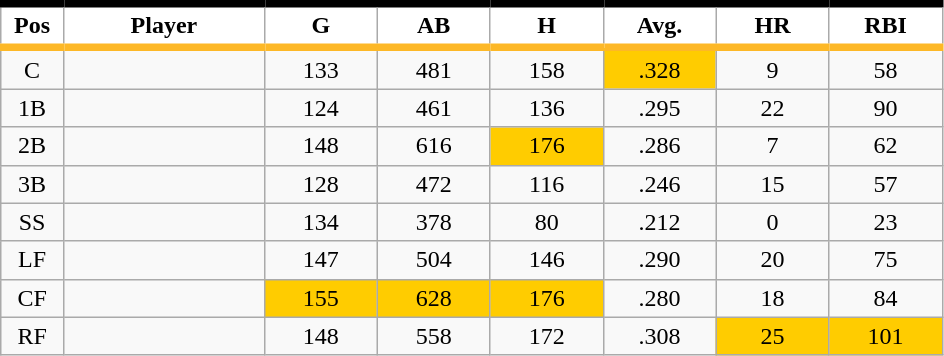<table class="wikitable sortable">
<tr>
<th style="background:#FFFFFF; border-top:#000000 5px solid; border-bottom:#FDB827 5px solid;" width="5%">Pos</th>
<th style="background:#FFFFFF; border-top:#000000 5px solid; border-bottom:#FDB827 5px solid;" width="16%">Player</th>
<th style="background:#FFFFFF; border-top:#000000 5px solid; border-bottom:#FDB827 5px solid;" width="9%">G</th>
<th style="background:#FFFFFF; border-top:#000000 5px solid; border-bottom:#FDB827 5px solid;" width="9%">AB</th>
<th style="background:#FFFFFF; border-top:#000000 5px solid; border-bottom:#FDB827 5px solid;" width="9%">H</th>
<th style="background:#FFFFFF; border-top:#000000 5px solid; border-bottom:#FDB827 5px solid;" width="9%">Avg.</th>
<th style="background:#FFFFFF; border-top:#000000 5px solid; border-bottom:#FDB827 5px solid;" width="9%">HR</th>
<th style="background:#FFFFFF; border-top:#000000 5px solid; border-bottom:#FDB827 5px solid;" width="9%">RBI</th>
</tr>
<tr align="center">
<td>C</td>
<td></td>
<td>133</td>
<td>481</td>
<td>158</td>
<td bgcolor="#FFCC00">.328</td>
<td>9</td>
<td>58</td>
</tr>
<tr align="center">
<td>1B</td>
<td></td>
<td>124</td>
<td>461</td>
<td>136</td>
<td>.295</td>
<td>22</td>
<td>90</td>
</tr>
<tr align="center">
<td>2B</td>
<td></td>
<td>148</td>
<td>616</td>
<td bgcolor="#FFCC00">176</td>
<td>.286</td>
<td>7</td>
<td>62</td>
</tr>
<tr align="center">
<td>3B</td>
<td></td>
<td>128</td>
<td>472</td>
<td>116</td>
<td>.246</td>
<td>15</td>
<td>57</td>
</tr>
<tr align="center">
<td>SS</td>
<td></td>
<td>134</td>
<td>378</td>
<td>80</td>
<td>.212</td>
<td>0</td>
<td>23</td>
</tr>
<tr align="center">
<td>LF</td>
<td></td>
<td>147</td>
<td>504</td>
<td>146</td>
<td>.290</td>
<td>20</td>
<td>75</td>
</tr>
<tr align="center">
<td>CF</td>
<td></td>
<td bgcolor="#FFCC00">155</td>
<td bgcolor="#FFCC00">628</td>
<td bgcolor="#FFCC00">176</td>
<td>.280</td>
<td>18</td>
<td>84</td>
</tr>
<tr align="center">
<td>RF</td>
<td></td>
<td>148</td>
<td>558</td>
<td>172</td>
<td>.308</td>
<td bgcolor="#FFCC00">25</td>
<td bgcolor="#FFCC00">101</td>
</tr>
</table>
